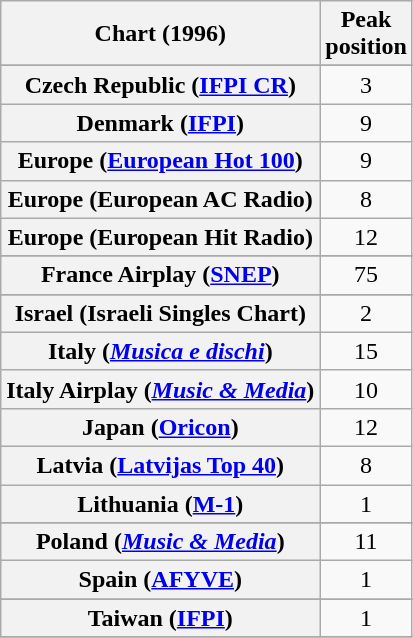<table class="wikitable sortable plainrowheaders" style="text-align:center">
<tr>
<th scope="col">Chart (1996)</th>
<th scope="col">Peak<br>position</th>
</tr>
<tr>
</tr>
<tr>
</tr>
<tr>
</tr>
<tr>
</tr>
<tr>
<th scope="row">Czech Republic (<a href='#'>IFPI CR</a>)</th>
<td>3</td>
</tr>
<tr>
<th scope="row">Denmark (<a href='#'>IFPI</a>)</th>
<td>9</td>
</tr>
<tr>
<th scope="row">Europe (<a href='#'>European Hot 100</a>)</th>
<td>9</td>
</tr>
<tr>
<th scope="row">Europe (European AC Radio)</th>
<td>8</td>
</tr>
<tr>
<th scope="row">Europe (European Hit Radio)</th>
<td>12</td>
</tr>
<tr>
</tr>
<tr>
<th scope="row">France Airplay (<a href='#'>SNEP</a>)</th>
<td>75</td>
</tr>
<tr>
</tr>
<tr>
</tr>
<tr>
<th scope="row">Israel (Israeli Singles Chart)</th>
<td>2</td>
</tr>
<tr>
<th scope="row">Italy (<em><a href='#'>Musica e dischi</a></em>)</th>
<td>15</td>
</tr>
<tr>
<th scope="row">Italy Airplay (<em><a href='#'>Music & Media</a></em>)</th>
<td>10</td>
</tr>
<tr>
<th scope="row">Japan (<a href='#'>Oricon</a>)</th>
<td>12</td>
</tr>
<tr>
<th scope="row">Latvia (<a href='#'>Latvijas Top 40</a>)</th>
<td>8</td>
</tr>
<tr>
<th scope="row">Lithuania (<a href='#'>M-1</a>)</th>
<td>1</td>
</tr>
<tr>
</tr>
<tr>
</tr>
<tr>
<th scope="row">Poland (<em><a href='#'>Music & Media</a></em>)</th>
<td>11</td>
</tr>
<tr>
<th scope="row">Spain (<a href='#'>AFYVE</a>)</th>
<td>1</td>
</tr>
<tr>
</tr>
<tr>
</tr>
<tr>
</tr>
<tr>
<th scope="row">Taiwan (<a href='#'>IFPI</a>)</th>
<td>1</td>
</tr>
<tr>
</tr>
</table>
